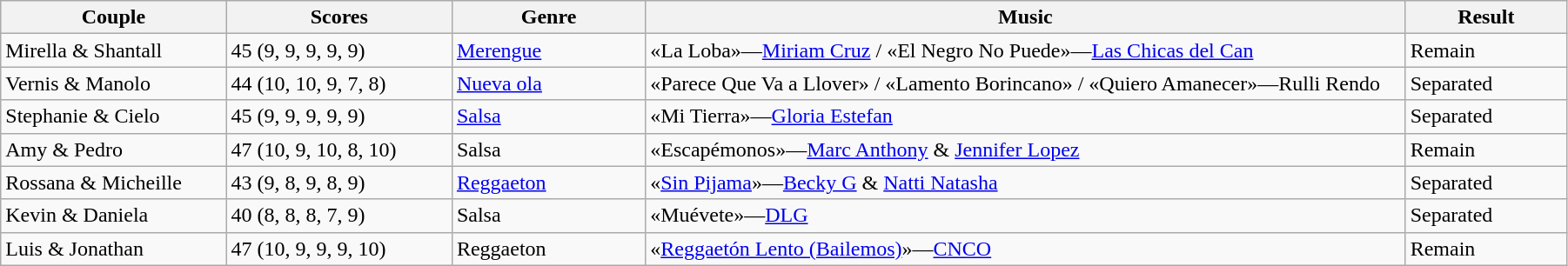<table class="wikitable sortable" style="width:95%; white-space:nowrap">
<tr>
<th style="width:14%">Couple</th>
<th style="width:14%">Scores</th>
<th style="width:12%">Genre</th>
<th style="width:45%">Music</th>
<th style="width:10%">Result</th>
</tr>
<tr>
<td>Mirella & Shantall</td>
<td>45 (9, 9, 9, 9, 9)</td>
<td><a href='#'>Merengue</a></td>
<td>«La Loba»—<a href='#'>Miriam Cruz</a> / «El Negro No Puede»—<a href='#'>Las Chicas del Can</a></td>
<td>Remain</td>
</tr>
<tr>
<td>Vernis & Manolo</td>
<td>44 (10, 10, 9, 7, 8)</td>
<td><a href='#'>Nueva ola</a></td>
<td>«Parece Que Va a Llover» / «Lamento Borincano» / «Quiero Amanecer»—Rulli Rendo</td>
<td>Separated</td>
</tr>
<tr>
<td>Stephanie & Cielo</td>
<td>45 (9, 9, 9, 9, 9)</td>
<td><a href='#'>Salsa</a></td>
<td>«Mi Tierra»—<a href='#'>Gloria Estefan</a></td>
<td>Separated</td>
</tr>
<tr>
<td>Amy & Pedro</td>
<td>47 (10, 9, 10, 8, 10)</td>
<td>Salsa</td>
<td>«Escapémonos»—<a href='#'>Marc Anthony</a> & <a href='#'>Jennifer Lopez</a></td>
<td>Remain</td>
</tr>
<tr>
<td>Rossana & Micheille</td>
<td>43 (9, 8, 9, 8, 9)</td>
<td><a href='#'>Reggaeton</a></td>
<td>«<a href='#'>Sin Pijama</a>»—<a href='#'>Becky G</a> & <a href='#'>Natti Natasha</a></td>
<td>Separated</td>
</tr>
<tr>
<td>Kevin & Daniela</td>
<td>40 (8, 8, 8, 7, 9)</td>
<td>Salsa</td>
<td>«Muévete»—<a href='#'>DLG</a></td>
<td>Separated</td>
</tr>
<tr>
<td>Luis & Jonathan</td>
<td>47 (10, 9, 9, 9, 10)</td>
<td>Reggaeton</td>
<td>«<a href='#'>Reggaetón Lento (Bailemos)</a>»—<a href='#'>CNCO</a></td>
<td>Remain</td>
</tr>
</table>
